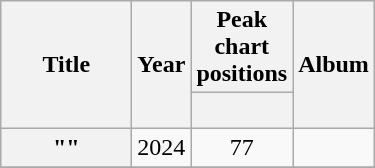<table class="wikitable plainrowheaders" style="text-align:center;">
<tr>
<th scope="col" rowspan="2" style="width:5em;">Title</th>
<th scope="col" rowspan="2" style="width:1em;">Year</th>
<th colspan="1">Peak chart positions</th>
<th scope="col" rowspan="2">Album</th>
</tr>
<tr>
<th scope="col" style="width:3em;font-size:90%;"><a href='#'></a><br></th>
</tr>
<tr>
<th scope="row">""</th>
<td>2024</td>
<td>77</td>
<td></td>
</tr>
<tr>
</tr>
</table>
